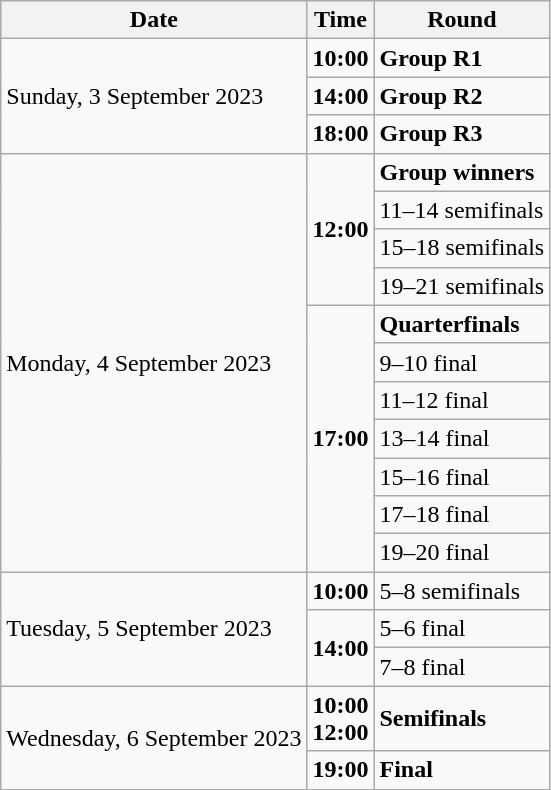<table class="wikitable">
<tr>
<th>Date</th>
<th>Time</th>
<th>Round</th>
</tr>
<tr>
<td rowspan=3>Sunday, 3 September 2023</td>
<td><strong>10:00</strong></td>
<td><strong>Group R1</strong></td>
</tr>
<tr>
<td><strong>14:00</strong></td>
<td><strong>Group R2</strong></td>
</tr>
<tr>
<td><strong>18:00</strong></td>
<td><strong>Group R3</strong></td>
</tr>
<tr>
<td rowspan=11>Monday, 4 September 2023</td>
<td rowspan=4><strong>12:00</strong></td>
<td><strong>Group winners</strong></td>
</tr>
<tr>
<td>11–14 semifinals</td>
</tr>
<tr>
<td>15–18 semifinals</td>
</tr>
<tr>
<td>19–21 semifinals</td>
</tr>
<tr>
<td rowspan=7><strong>17:00</strong></td>
<td><strong>Quarterfinals</strong></td>
</tr>
<tr>
<td>9–10 final</td>
</tr>
<tr>
<td>11–12 final</td>
</tr>
<tr>
<td>13–14 final</td>
</tr>
<tr>
<td>15–16 final</td>
</tr>
<tr>
<td>17–18 final</td>
</tr>
<tr>
<td>19–20 final</td>
</tr>
<tr>
<td rowspan=3>Tuesday, 5 September 2023</td>
<td><strong>10:00</strong></td>
<td>5–8 semifinals</td>
</tr>
<tr>
<td rowspan=2><strong>14:00</strong></td>
<td>5–6 final</td>
</tr>
<tr>
<td>7–8 final</td>
</tr>
<tr>
<td rowspan=2>Wednesday, 6 September 2023</td>
<td><strong>10:00<br>12:00</strong></td>
<td><strong>Semifinals</strong></td>
</tr>
<tr>
<td><strong>19:00</strong></td>
<td><strong>Final</strong></td>
</tr>
</table>
